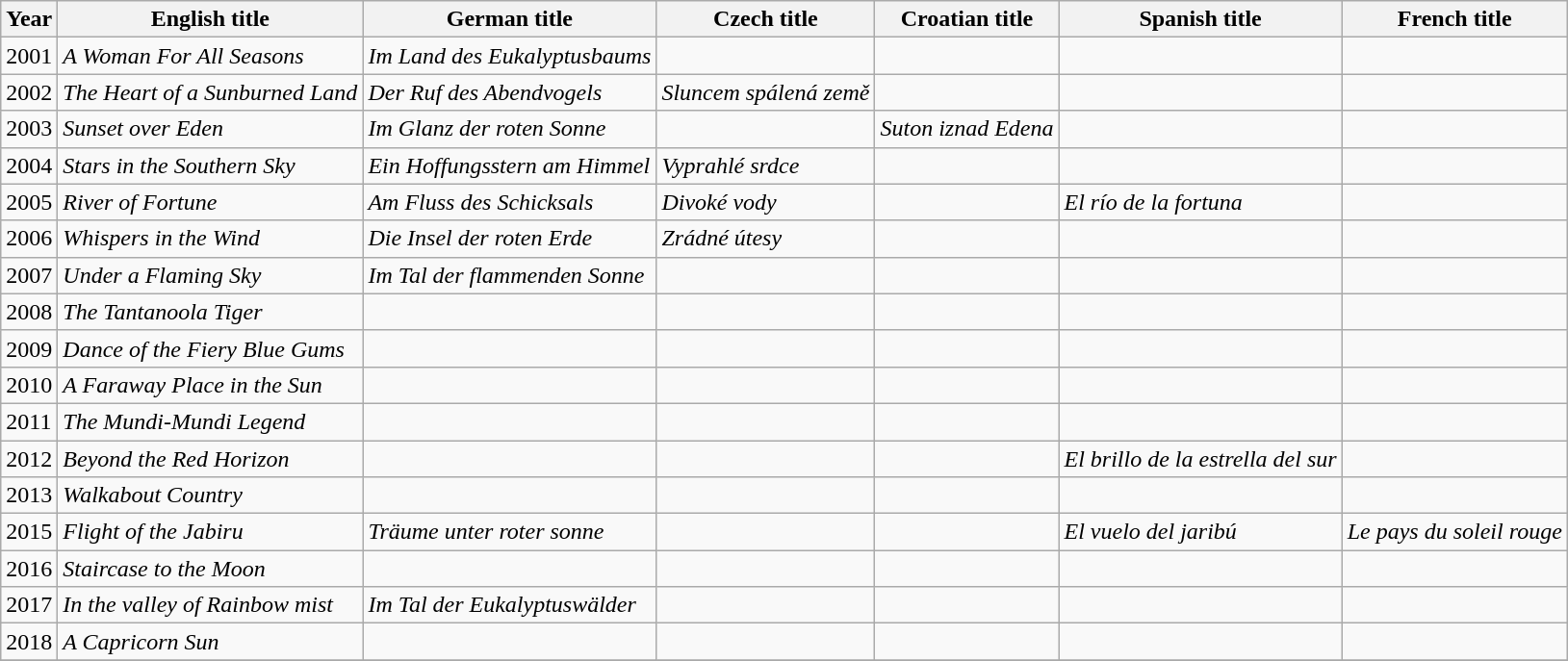<table class="wikitable sortable">
<tr>
<th>Year</th>
<th>English title</th>
<th>German title</th>
<th>Czech title</th>
<th>Croatian title</th>
<th>Spanish title</th>
<th>French title</th>
</tr>
<tr>
<td>2001</td>
<td><em>A Woman For All Seasons</em></td>
<td><em>Im Land des Eukalyptusbaums</em></td>
<td></td>
<td></td>
<td></td>
<td></td>
</tr>
<tr>
<td>2002</td>
<td><em>The Heart of a Sunburned Land</em></td>
<td><em>Der Ruf des Abendvogels</em></td>
<td><em>Sluncem spálená země</em></td>
<td></td>
<td></td>
<td></td>
</tr>
<tr>
<td>2003</td>
<td><em>Sunset over Eden</em></td>
<td><em>Im Glanz der roten Sonne</em></td>
<td></td>
<td><em>Suton iznad Edena</em></td>
<td></td>
<td></td>
</tr>
<tr>
<td>2004</td>
<td><em>Stars in the Southern Sky</em></td>
<td><em>Ein Hoffungsstern am Himmel</em></td>
<td><em>Vyprahlé srdce</em></td>
<td></td>
<td></td>
<td></td>
</tr>
<tr>
<td>2005</td>
<td><em>River of Fortune</em></td>
<td><em>Am Fluss des Schicksals</em></td>
<td><em>Divoké vody</em></td>
<td></td>
<td><em>El río de la fortuna</em></td>
<td></td>
</tr>
<tr>
<td>2006</td>
<td><em>Whispers in the Wind</em></td>
<td><em>Die Insel der roten Erde</em></td>
<td><em>Zrádné útesy</em></td>
<td></td>
<td></td>
<td></td>
</tr>
<tr>
<td>2007</td>
<td><em>Under a Flaming Sky</em></td>
<td><em>Im Tal der flammenden Sonne</em></td>
<td></td>
<td></td>
<td></td>
<td></td>
</tr>
<tr>
<td>2008</td>
<td><em>The Tantanoola Tiger</em></td>
<td></td>
<td></td>
<td></td>
<td></td>
<td></td>
</tr>
<tr>
<td>2009</td>
<td><em>Dance of the Fiery Blue Gums</em></td>
<td></td>
<td></td>
<td></td>
<td></td>
<td></td>
</tr>
<tr>
<td>2010</td>
<td><em>A Faraway Place in the Sun</em></td>
<td></td>
<td></td>
<td></td>
<td></td>
<td></td>
</tr>
<tr>
<td>2011</td>
<td><em>The Mundi-Mundi Legend</em></td>
<td></td>
<td></td>
<td></td>
<td></td>
<td></td>
</tr>
<tr>
<td>2012</td>
<td><em>Beyond the Red Horizon</em></td>
<td></td>
<td></td>
<td></td>
<td><em>El brillo de la estrella del sur</em></td>
<td></td>
</tr>
<tr>
<td>2013</td>
<td><em>Walkabout Country</em></td>
<td></td>
<td></td>
<td></td>
<td></td>
<td></td>
</tr>
<tr>
<td>2015</td>
<td><em>Flight of the Jabiru</em></td>
<td><em>Träume unter roter sonne</em></td>
<td></td>
<td></td>
<td><em>El vuelo del jaribú</em></td>
<td><em>Le pays du soleil rouge</em></td>
</tr>
<tr>
<td>2016</td>
<td><em>Staircase to the Moon</em></td>
<td></td>
<td></td>
<td></td>
<td></td>
<td></td>
</tr>
<tr>
<td>2017</td>
<td><em>In the valley of Rainbow mist</em></td>
<td><em>Im Tal der Eukalyptuswälder</em></td>
<td></td>
<td></td>
<td></td>
<td></td>
</tr>
<tr>
<td>2018</td>
<td><em>A Capricorn Sun</em></td>
<td></td>
<td></td>
<td></td>
<td></td>
<td></td>
</tr>
<tr>
</tr>
</table>
